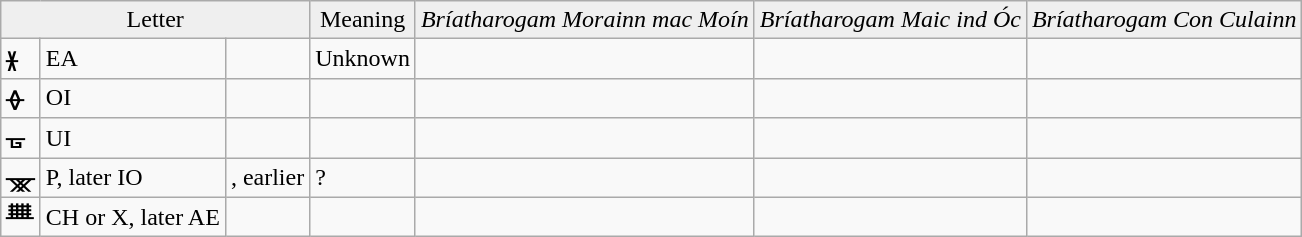<table class="wikitable">
<tr style="background:#efefef;">
<td align=center colspan="3">Letter</td>
<td align=center>Meaning</td>
<td align=center><em>Bríatharogam Morainn mac Moín</em></td>
<td align=center><em>Bríatharogam Maic ind Óc</em></td>
<td align=center><em>Bríatharogam Con Culainn</em></td>
</tr>
<tr align=left>
<td>ᚕ</td>
<td>EA</td>
<td></td>
<td>Unknown</td>
<td> <br> </td>
<td> <br> </td>
<td> <br> </td>
</tr>
<tr align=left>
<td>ᚖ</td>
<td>OI</td>
<td></td>
<td></td>
<td> <br> </td>
<td> <br> </td>
<td></td>
</tr>
<tr align=left>
<td>ᚗ</td>
<td>UI</td>
<td></td>
<td></td>
<td> <br> </td>
<td> <br> </td>
<td></td>
</tr>
<tr align=left>
<td>ᚘ</td>
<td>P, later IO</td>
<td>, earlier </td>
<td>?</td>
<td> <br> </td>
<td> <br> </td>
<td></td>
</tr>
<tr>
<td>ᚙ</td>
<td>CH or X, later AE</td>
<td></td>
<td></td>
<td> <br> </td>
<td> <br> </td>
<td></td>
</tr>
</table>
